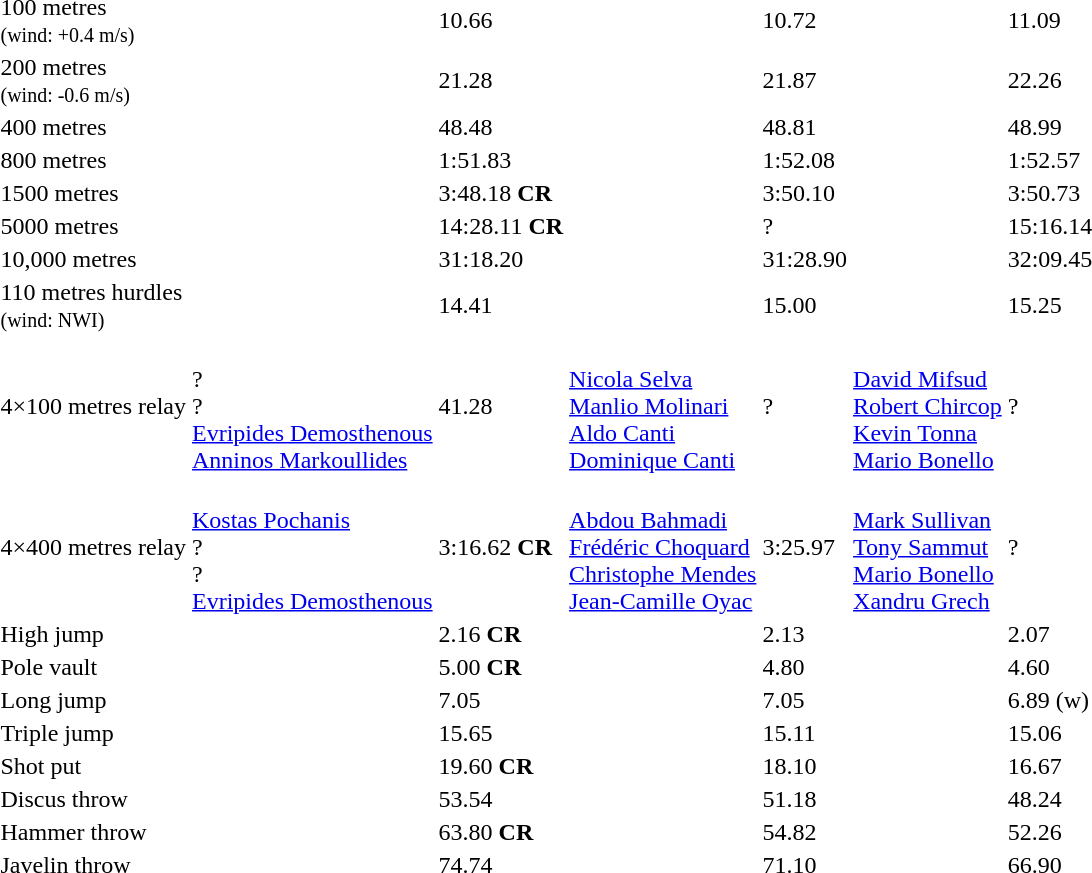<table>
<tr>
<td>100 metres<br><small>(wind: +0.4 m/s)</small></td>
<td></td>
<td>10.66</td>
<td></td>
<td>10.72</td>
<td></td>
<td>11.09</td>
</tr>
<tr>
<td>200 metres<br><small>(wind: -0.6 m/s)</small></td>
<td></td>
<td>21.28</td>
<td></td>
<td>21.87</td>
<td></td>
<td>22.26</td>
</tr>
<tr>
<td>400 metres</td>
<td></td>
<td>48.48</td>
<td></td>
<td>48.81</td>
<td></td>
<td>48.99</td>
</tr>
<tr>
<td>800 metres</td>
<td></td>
<td>1:51.83</td>
<td></td>
<td>1:52.08</td>
<td></td>
<td>1:52.57</td>
</tr>
<tr>
<td>1500 metres</td>
<td></td>
<td>3:48.18 <strong>CR</strong></td>
<td></td>
<td>3:50.10</td>
<td></td>
<td>3:50.73</td>
</tr>
<tr>
<td>5000 metres</td>
<td></td>
<td>14:28.11 <strong>CR</strong></td>
<td></td>
<td>?</td>
<td></td>
<td>15:16.14</td>
</tr>
<tr>
<td>10,000 metres</td>
<td></td>
<td>31:18.20</td>
<td></td>
<td>31:28.90</td>
<td></td>
<td>32:09.45</td>
</tr>
<tr>
<td>110 metres hurdles<br><small>(wind: NWI)</small></td>
<td></td>
<td>14.41</td>
<td></td>
<td>15.00</td>
<td></td>
<td>15.25</td>
</tr>
<tr>
<td>4×100 metres relay</td>
<td><br>?<br>?<br><a href='#'>Evripides Demosthenous</a><br><a href='#'>Anninos Markoullides</a></td>
<td>41.28</td>
<td><br><a href='#'>Nicola Selva</a><br><a href='#'>Manlio Molinari</a><br><a href='#'>Aldo Canti</a><br><a href='#'>Dominique Canti</a></td>
<td>?</td>
<td><br><a href='#'>David Mifsud</a><br><a href='#'>Robert Chircop</a><br><a href='#'>Kevin Tonna</a><br><a href='#'>Mario Bonello</a></td>
<td>?</td>
</tr>
<tr>
<td>4×400 metres relay</td>
<td><br><a href='#'>Kostas Pochanis</a><br>?<br>?<br><a href='#'>Evripides Demosthenous</a></td>
<td>3:16.62 <strong>CR</strong></td>
<td><br><a href='#'>Abdou Bahmadi</a><br><a href='#'>Frédéric Choquard</a><br><a href='#'>Christophe Mendes</a><br><a href='#'>Jean-Camille Oyac</a></td>
<td>3:25.97</td>
<td><br><a href='#'>Mark Sullivan</a><br><a href='#'>Tony Sammut</a><br><a href='#'>Mario Bonello</a><br><a href='#'>Xandru Grech</a></td>
<td>?</td>
</tr>
<tr>
<td>High jump</td>
<td></td>
<td>2.16 <strong>CR</strong></td>
<td></td>
<td>2.13</td>
<td></td>
<td>2.07</td>
</tr>
<tr>
<td>Pole vault</td>
<td></td>
<td>5.00 <strong>CR</strong></td>
<td></td>
<td>4.80</td>
<td></td>
<td>4.60</td>
</tr>
<tr>
<td>Long jump</td>
<td></td>
<td>7.05</td>
<td></td>
<td>7.05</td>
<td></td>
<td>6.89 (w)</td>
</tr>
<tr>
<td>Triple jump</td>
<td></td>
<td>15.65</td>
<td></td>
<td>15.11</td>
<td></td>
<td>15.06</td>
</tr>
<tr>
<td>Shot put</td>
<td></td>
<td>19.60 <strong>CR</strong></td>
<td></td>
<td>18.10</td>
<td></td>
<td>16.67</td>
</tr>
<tr>
<td>Discus throw</td>
<td></td>
<td>53.54</td>
<td></td>
<td>51.18</td>
<td></td>
<td>48.24</td>
</tr>
<tr>
<td>Hammer throw</td>
<td></td>
<td>63.80 <strong>CR</strong></td>
<td></td>
<td>54.82</td>
<td></td>
<td>52.26</td>
</tr>
<tr>
<td>Javelin throw</td>
<td></td>
<td>74.74</td>
<td></td>
<td>71.10</td>
<td></td>
<td>66.90</td>
</tr>
</table>
